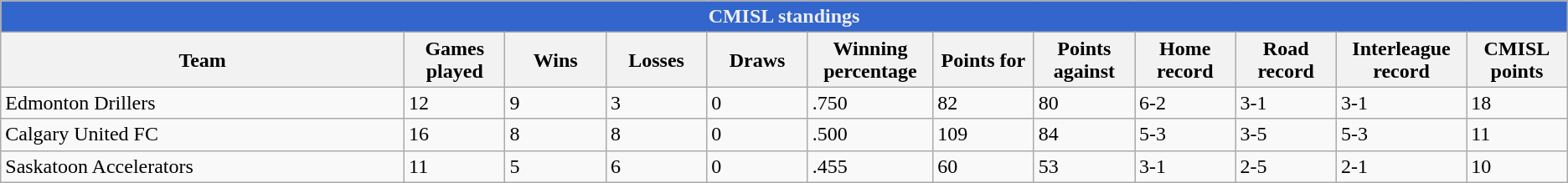<table class="wikitable">
<tr>
<th colspan="12" style="background-color: #3366CC; color:#eeeeee;">CMISL standings</th>
</tr>
<tr>
<th width="20%">Team</th>
<th width="5%">Games played</th>
<th width="5%">Wins</th>
<th width="5%">Losses</th>
<th width="5%">Draws</th>
<th width="5%">Winning percentage</th>
<th width="5%">Points for</th>
<th width="5%">Points against</th>
<th width="5%">Home record</th>
<th width="5%">Road record</th>
<th width="5%">Interleague record</th>
<th width="5%">CMISL points</th>
</tr>
<tr>
<td>Edmonton Drillers</td>
<td>12</td>
<td>9</td>
<td>3</td>
<td>0</td>
<td>.750</td>
<td>82</td>
<td>80</td>
<td>6-2</td>
<td>3-1</td>
<td>3-1</td>
<td>18</td>
</tr>
<tr>
<td>Calgary United FC</td>
<td>16</td>
<td>8</td>
<td>8</td>
<td>0</td>
<td>.500</td>
<td>109</td>
<td>84</td>
<td>5-3</td>
<td>3-5</td>
<td>5-3</td>
<td>11</td>
</tr>
<tr>
<td>Saskatoon Accelerators</td>
<td>11</td>
<td>5</td>
<td>6</td>
<td>0</td>
<td>.455</td>
<td>60</td>
<td>53</td>
<td>3-1</td>
<td>2-5</td>
<td>2-1</td>
<td>10</td>
</tr>
</table>
